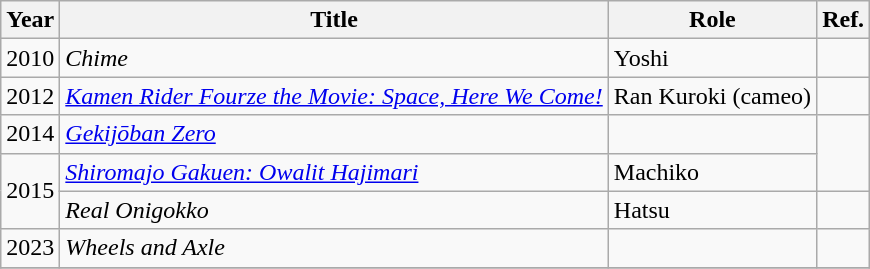<table class="wikitable">
<tr>
<th>Year</th>
<th>Title</th>
<th>Role</th>
<th>Ref.</th>
</tr>
<tr>
<td>2010</td>
<td><em>Chime</em></td>
<td>Yoshi</td>
<td></td>
</tr>
<tr>
<td>2012</td>
<td><em><a href='#'>Kamen Rider Fourze the Movie: Space, Here We Come!</a></em></td>
<td>Ran Kuroki (cameo)</td>
<td></td>
</tr>
<tr>
<td>2014</td>
<td><em><a href='#'>Gekijōban Zero</a></em></td>
<td></td>
<td rowspan="2"></td>
</tr>
<tr>
<td rowspan="2">2015</td>
<td><em><a href='#'>Shiromajo Gakuen: Owalit Hajimari</a></em></td>
<td>Machiko</td>
</tr>
<tr>
<td><em>Real Onigokko</em></td>
<td>Hatsu</td>
<td></td>
</tr>
<tr>
<td>2023</td>
<td><em>Wheels and Axle</em></td>
<td></td>
<td></td>
</tr>
<tr>
</tr>
</table>
